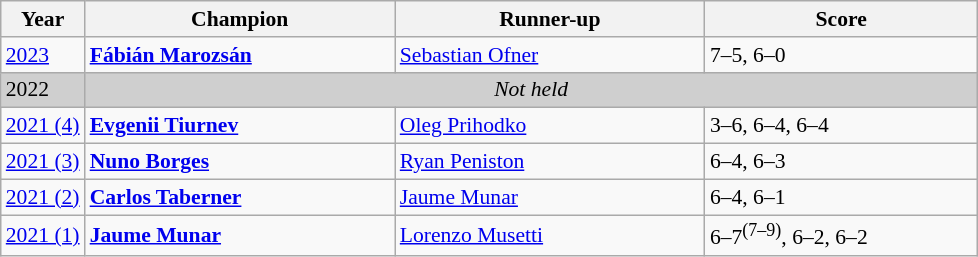<table class="wikitable" style="font-size:90%">
<tr>
<th>Year</th>
<th width="200">Champion</th>
<th width="200">Runner-up</th>
<th width="175">Score</th>
</tr>
<tr>
<td><a href='#'>2023</a></td>
<td> <strong><a href='#'>Fábián Marozsán</a></strong></td>
<td> <a href='#'>Sebastian Ofner</a></td>
<td>7–5, 6–0</td>
</tr>
<tr>
<td style="background:#cfcfcf">2022</td>
<td colspan=3 align=center style="background:#cfcfcf"><em>Not held</em></td>
</tr>
<tr>
<td><a href='#'>2021 (4)</a></td>
<td> <strong><a href='#'>Evgenii Tiurnev</a></strong></td>
<td> <a href='#'>Oleg Prihodko</a></td>
<td>3–6, 6–4, 6–4</td>
</tr>
<tr>
<td><a href='#'>2021 (3)</a></td>
<td> <strong><a href='#'>Nuno Borges</a></strong></td>
<td> <a href='#'>Ryan Peniston</a></td>
<td>6–4, 6–3</td>
</tr>
<tr>
<td><a href='#'>2021 (2)</a></td>
<td> <strong><a href='#'>Carlos Taberner</a></strong></td>
<td> <a href='#'>Jaume Munar</a></td>
<td>6–4, 6–1</td>
</tr>
<tr>
<td><a href='#'>2021 (1)</a></td>
<td> <strong><a href='#'>Jaume Munar</a></strong></td>
<td> <a href='#'>Lorenzo Musetti</a></td>
<td>6–7<sup>(7–9)</sup>, 6–2, 6–2</td>
</tr>
</table>
